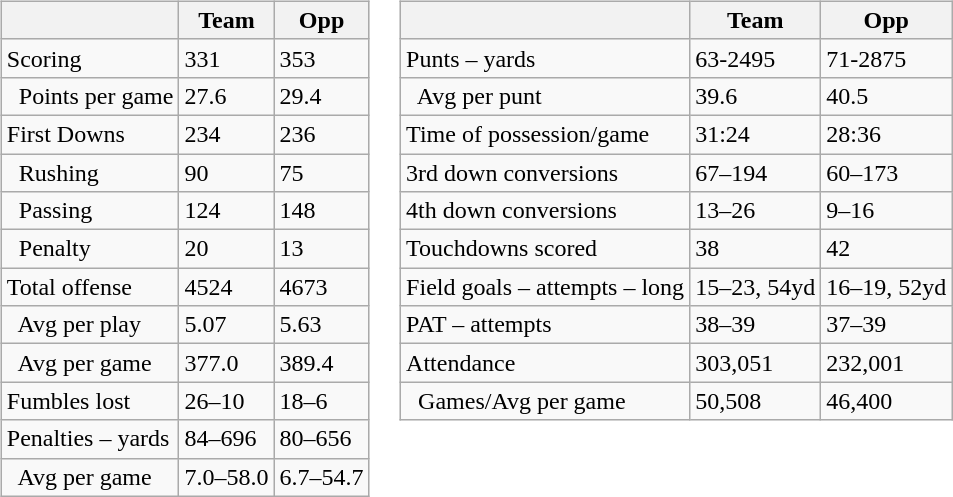<table>
<tr>
<td valign="top"><br><table class="wikitable" style="white-space:nowrap;">
<tr>
<th></th>
<th>Team</th>
<th>Opp</th>
</tr>
<tr>
<td>Scoring</td>
<td>331</td>
<td>353</td>
</tr>
<tr>
<td>  Points per game</td>
<td>27.6</td>
<td>29.4</td>
</tr>
<tr>
<td>First Downs</td>
<td>234</td>
<td>236</td>
</tr>
<tr>
<td>  Rushing</td>
<td>90</td>
<td>75</td>
</tr>
<tr>
<td>  Passing</td>
<td>124</td>
<td>148</td>
</tr>
<tr>
<td>  Penalty</td>
<td>20</td>
<td>13</td>
</tr>
<tr>
<td>Total offense</td>
<td>4524</td>
<td>4673</td>
</tr>
<tr>
<td>  Avg per play</td>
<td>5.07</td>
<td>5.63</td>
</tr>
<tr>
<td>  Avg per game</td>
<td>377.0</td>
<td>389.4</td>
</tr>
<tr>
<td>Fumbles lost</td>
<td>26–10</td>
<td>18–6</td>
</tr>
<tr>
<td>Penalties – yards</td>
<td>84–696</td>
<td>80–656</td>
</tr>
<tr>
<td>  Avg per game</td>
<td>7.0–58.0</td>
<td>6.7–54.7</td>
</tr>
</table>
</td>
<td valign="top"><br><table class="wikitable" style="white-space:nowrap;">
<tr>
<th></th>
<th>Team</th>
<th>Opp</th>
</tr>
<tr>
<td>Punts – yards</td>
<td>63-2495</td>
<td>71-2875</td>
</tr>
<tr>
<td>  Avg per punt</td>
<td>39.6</td>
<td>40.5</td>
</tr>
<tr>
<td>Time of possession/game</td>
<td>31:24</td>
<td>28:36</td>
</tr>
<tr>
<td>3rd down conversions</td>
<td>67–194</td>
<td>60–173</td>
</tr>
<tr>
<td>4th down conversions</td>
<td>13–26</td>
<td>9–16</td>
</tr>
<tr>
<td>Touchdowns scored</td>
<td>38</td>
<td>42</td>
</tr>
<tr>
<td>Field goals – attempts – long</td>
<td>15–23, 54yd</td>
<td>16–19, 52yd</td>
</tr>
<tr>
<td>PAT – attempts</td>
<td>38–39</td>
<td>37–39</td>
</tr>
<tr>
<td>Attendance</td>
<td>303,051</td>
<td>232,001</td>
</tr>
<tr>
<td>  Games/Avg per game</td>
<td>50,508</td>
<td>46,400</td>
</tr>
</table>
</td>
</tr>
</table>
